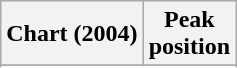<table class="wikitable sortable plainrowheaders" style="text-align:center">
<tr>
<th>Chart (2004)</th>
<th>Peak<br>position</th>
</tr>
<tr>
</tr>
<tr>
</tr>
<tr>
</tr>
</table>
